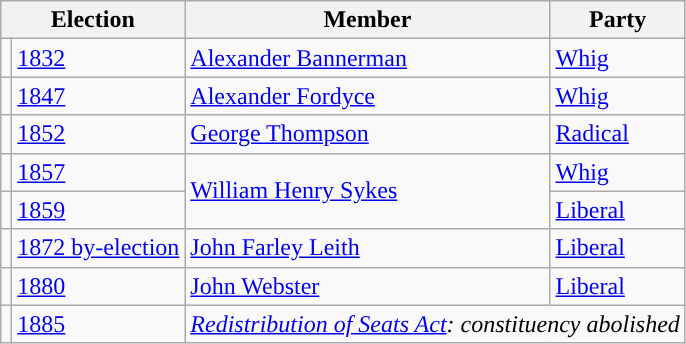<table class="wikitable">
<tr>
<th colspan=2>Election</th>
<th>Member</th>
<th>Party</th>
</tr>
<tr>
<td style="color:inherit;background-color: "></td>
<td><a href='#'>1832</a></td>
<td><a href='#'>Alexander Bannerman</a></td>
<td><a href='#'>Whig</a></td>
</tr>
<tr>
<td style="color:inherit;background-color: "></td>
<td><a href='#'>1847</a></td>
<td><a href='#'>Alexander Fordyce</a></td>
<td><a href='#'>Whig</a></td>
</tr>
<tr>
<td style="color:inherit;background-color: "></td>
<td><a href='#'>1852</a></td>
<td><a href='#'>George Thompson</a></td>
<td><a href='#'>Radical</a></td>
</tr>
<tr>
<td style="color:inherit;background-color: "></td>
<td><a href='#'>1857</a></td>
<td rowspan="2"><a href='#'>William Henry Sykes</a></td>
<td><a href='#'>Whig</a></td>
</tr>
<tr>
<td style="color:inherit;background-color: "></td>
<td><a href='#'>1859</a></td>
<td><a href='#'>Liberal</a></td>
</tr>
<tr>
<td style="color:inherit;background-color: "></td>
<td><a href='#'>1872 by-election</a> </td>
<td><a href='#'>John Farley Leith</a></td>
<td><a href='#'>Liberal</a></td>
</tr>
<tr>
<td style="color:inherit;background-color: "></td>
<td><a href='#'>1880</a></td>
<td><a href='#'>John Webster</a></td>
<td><a href='#'>Liberal</a></td>
</tr>
<tr>
<td></td>
<td><a href='#'>1885</a></td>
<td colspan="2"><em><a href='#'>Redistribution of Seats Act</a>: constituency abolished</em></td>
</tr>
</table>
